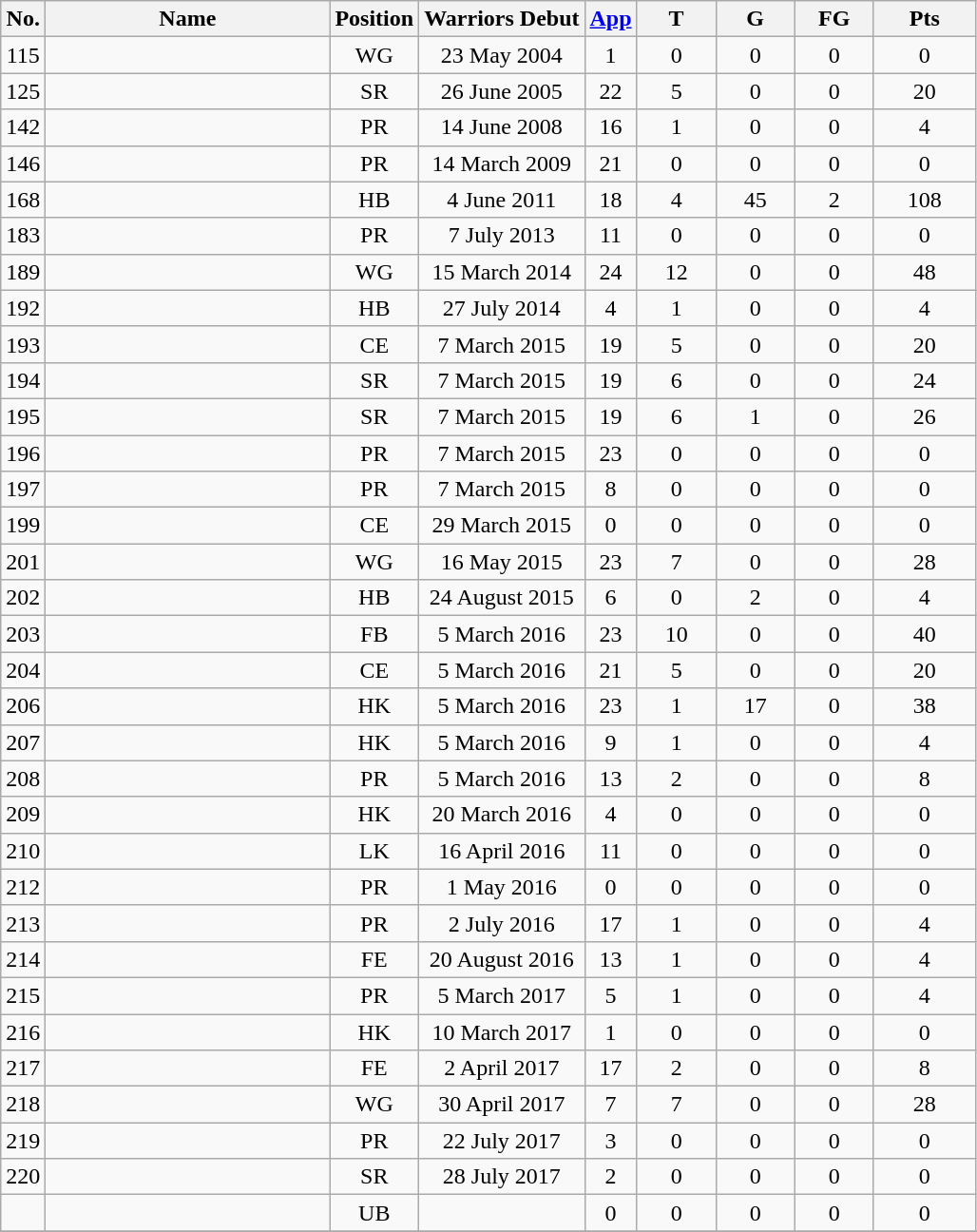<table class="wikitable sortable" style="text-align: center;">
<tr>
<th>No.</th>
<th style="width:12em">Name</th>
<th>Position</th>
<th>Warriors Debut</th>
<th><a href='#'>App</a></th>
<th style="width:3em">T</th>
<th style="width:3em">G</th>
<th style="width:3em">FG</th>
<th style="width:4em">Pts</th>
</tr>
<tr>
<td>115</td>
<td align=left></td>
<td>WG</td>
<td>23 May 2004</td>
<td>1</td>
<td>0</td>
<td>0</td>
<td>0</td>
<td>0</td>
</tr>
<tr>
<td>125</td>
<td align=left></td>
<td>SR</td>
<td>26 June 2005</td>
<td>22</td>
<td>5</td>
<td>0</td>
<td>0</td>
<td>20</td>
</tr>
<tr>
<td>142</td>
<td align=left></td>
<td>PR</td>
<td>14 June 2008</td>
<td>16</td>
<td>1</td>
<td>0</td>
<td>0</td>
<td>4</td>
</tr>
<tr>
<td>146</td>
<td align=left></td>
<td>PR</td>
<td>14 March 2009</td>
<td>21</td>
<td>0</td>
<td>0</td>
<td>0</td>
<td>0</td>
</tr>
<tr>
<td>168</td>
<td align=left></td>
<td>HB</td>
<td>4 June 2011</td>
<td>18</td>
<td>4</td>
<td>45</td>
<td>2</td>
<td>108</td>
</tr>
<tr>
<td>183</td>
<td align=left></td>
<td>PR</td>
<td>7 July 2013</td>
<td>11</td>
<td>0</td>
<td>0</td>
<td>0</td>
<td>0</td>
</tr>
<tr>
<td>189</td>
<td align=left></td>
<td>WG</td>
<td>15 March 2014</td>
<td>24</td>
<td>12</td>
<td>0</td>
<td>0</td>
<td>48</td>
</tr>
<tr>
<td>192</td>
<td align=left></td>
<td>HB</td>
<td>27 July 2014</td>
<td>4</td>
<td>1</td>
<td>0</td>
<td>0</td>
<td>4</td>
</tr>
<tr>
<td>193</td>
<td align=left></td>
<td>CE</td>
<td>7 March 2015</td>
<td>19</td>
<td>5</td>
<td>0</td>
<td>0</td>
<td>20</td>
</tr>
<tr>
<td>194</td>
<td align=left></td>
<td>SR</td>
<td>7 March 2015</td>
<td>19</td>
<td>6</td>
<td>0</td>
<td>0</td>
<td>24</td>
</tr>
<tr>
<td>195</td>
<td align=left></td>
<td>SR</td>
<td>7 March 2015</td>
<td>19</td>
<td>6</td>
<td>1</td>
<td>0</td>
<td>26</td>
</tr>
<tr>
<td>196</td>
<td align=left></td>
<td>PR</td>
<td>7 March 2015</td>
<td>23</td>
<td>0</td>
<td>0</td>
<td>0</td>
<td>0</td>
</tr>
<tr>
<td>197</td>
<td align=left></td>
<td>PR</td>
<td>7 March 2015</td>
<td>8</td>
<td>0</td>
<td>0</td>
<td>0</td>
<td>0</td>
</tr>
<tr>
<td>199</td>
<td align=left></td>
<td>CE</td>
<td>29 March 2015</td>
<td>0</td>
<td>0</td>
<td>0</td>
<td>0</td>
<td>0</td>
</tr>
<tr>
<td>201</td>
<td align=left></td>
<td>WG</td>
<td>16 May 2015</td>
<td>23</td>
<td>7</td>
<td>0</td>
<td>0</td>
<td>28</td>
</tr>
<tr>
<td>202</td>
<td align=left></td>
<td>HB</td>
<td>24 August 2015</td>
<td>6</td>
<td>0</td>
<td>2</td>
<td>0</td>
<td>4</td>
</tr>
<tr>
<td>203</td>
<td align=left></td>
<td>FB</td>
<td>5 March 2016</td>
<td>23</td>
<td>10</td>
<td>0</td>
<td>0</td>
<td>40</td>
</tr>
<tr>
<td>204</td>
<td align=left></td>
<td>CE</td>
<td>5 March 2016</td>
<td>21</td>
<td>5</td>
<td>0</td>
<td>0</td>
<td>20</td>
</tr>
<tr>
<td>206</td>
<td align=left></td>
<td>HK</td>
<td>5 March 2016</td>
<td>23</td>
<td>1</td>
<td>17</td>
<td>0</td>
<td>38</td>
</tr>
<tr>
<td>207</td>
<td align=left></td>
<td>HK</td>
<td>5 March 2016</td>
<td>9</td>
<td>1</td>
<td>0</td>
<td>0</td>
<td>4</td>
</tr>
<tr>
<td>208</td>
<td align=left></td>
<td>PR</td>
<td>5 March 2016</td>
<td>13</td>
<td>2</td>
<td>0</td>
<td>0</td>
<td>8</td>
</tr>
<tr>
<td>209</td>
<td align=left></td>
<td>HK</td>
<td>20 March 2016</td>
<td>4</td>
<td>0</td>
<td>0</td>
<td>0</td>
<td>0</td>
</tr>
<tr>
<td>210</td>
<td align=left></td>
<td>LK</td>
<td>16 April 2016</td>
<td>11</td>
<td>0</td>
<td>0</td>
<td>0</td>
<td>0</td>
</tr>
<tr>
<td>212</td>
<td align=left></td>
<td>PR</td>
<td>1 May 2016</td>
<td>0</td>
<td>0</td>
<td>0</td>
<td>0</td>
<td>0</td>
</tr>
<tr>
<td>213</td>
<td align=left></td>
<td>PR</td>
<td>2 July 2016</td>
<td>17</td>
<td>1</td>
<td>0</td>
<td>0</td>
<td>4</td>
</tr>
<tr>
<td>214</td>
<td align=left></td>
<td>FE</td>
<td>20 August 2016</td>
<td>13</td>
<td>1</td>
<td>0</td>
<td>0</td>
<td>4</td>
</tr>
<tr>
<td>215</td>
<td align=left></td>
<td>PR</td>
<td>5 March 2017</td>
<td>5</td>
<td>1</td>
<td>0</td>
<td>0</td>
<td>4</td>
</tr>
<tr>
<td>216</td>
<td align=left></td>
<td>HK</td>
<td>10 March 2017</td>
<td>1</td>
<td>0</td>
<td>0</td>
<td>0</td>
<td>0</td>
</tr>
<tr>
<td>217</td>
<td align=left></td>
<td>FE</td>
<td>2 April 2017</td>
<td>17</td>
<td>2</td>
<td>0</td>
<td>0</td>
<td>8</td>
</tr>
<tr>
<td>218</td>
<td align=left></td>
<td>WG</td>
<td>30 April 2017</td>
<td>7</td>
<td>7</td>
<td>0</td>
<td>0</td>
<td>28</td>
</tr>
<tr>
<td>219</td>
<td align=left></td>
<td>PR</td>
<td>22 July 2017</td>
<td>3</td>
<td>0</td>
<td>0</td>
<td>0</td>
<td>0</td>
</tr>
<tr>
<td>220</td>
<td align=left></td>
<td>SR</td>
<td>28 July 2017</td>
<td>2</td>
<td>0</td>
<td>0</td>
<td>0</td>
<td>0</td>
</tr>
<tr>
<td></td>
<td align=left></td>
<td>UB</td>
<td></td>
<td>0</td>
<td>0</td>
<td>0</td>
<td>0</td>
<td>0</td>
</tr>
<tr>
</tr>
</table>
